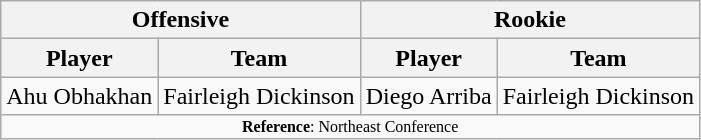<table class="wikitable">
<tr>
<th colspan="2">Offensive</th>
<th colspan="2">Rookie</th>
</tr>
<tr>
<th>Player</th>
<th>Team</th>
<th>Player</th>
<th>Team</th>
</tr>
<tr>
<td>Ahu Obhakhan</td>
<td>Fairleigh Dickinson</td>
<td>Diego Arriba</td>
<td>Fairleigh Dickinson</td>
</tr>
<tr>
<td colspan="12"  style="font-size:8pt; text-align:center;"><strong>Reference</strong>: Northeast Conference</td>
</tr>
</table>
